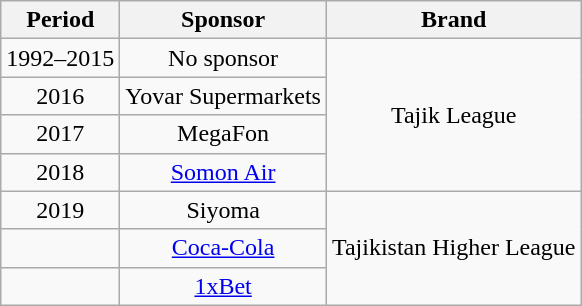<table class="wikitable" style="text-align:center;margin-left:1em;float:center">
<tr>
<th>Period</th>
<th>Sponsor</th>
<th>Brand</th>
</tr>
<tr>
<td>1992–2015</td>
<td>No sponsor</td>
<td rowspan="4">Tajik League</td>
</tr>
<tr>
<td>2016</td>
<td>Yovar Supermarkets</td>
</tr>
<tr>
<td>2017</td>
<td>MegaFon</td>
</tr>
<tr>
<td>2018</td>
<td><a href='#'>Somon Air</a></td>
</tr>
<tr>
<td>2019</td>
<td>Siyoma</td>
<td rowspan="4">Tajikistan Higher League</td>
</tr>
<tr>
<td></td>
<td><a href='#'>Coca-Cola</a></td>
</tr>
<tr>
<td></td>
<td><a href='#'>1xBet</a></td>
</tr>
</table>
